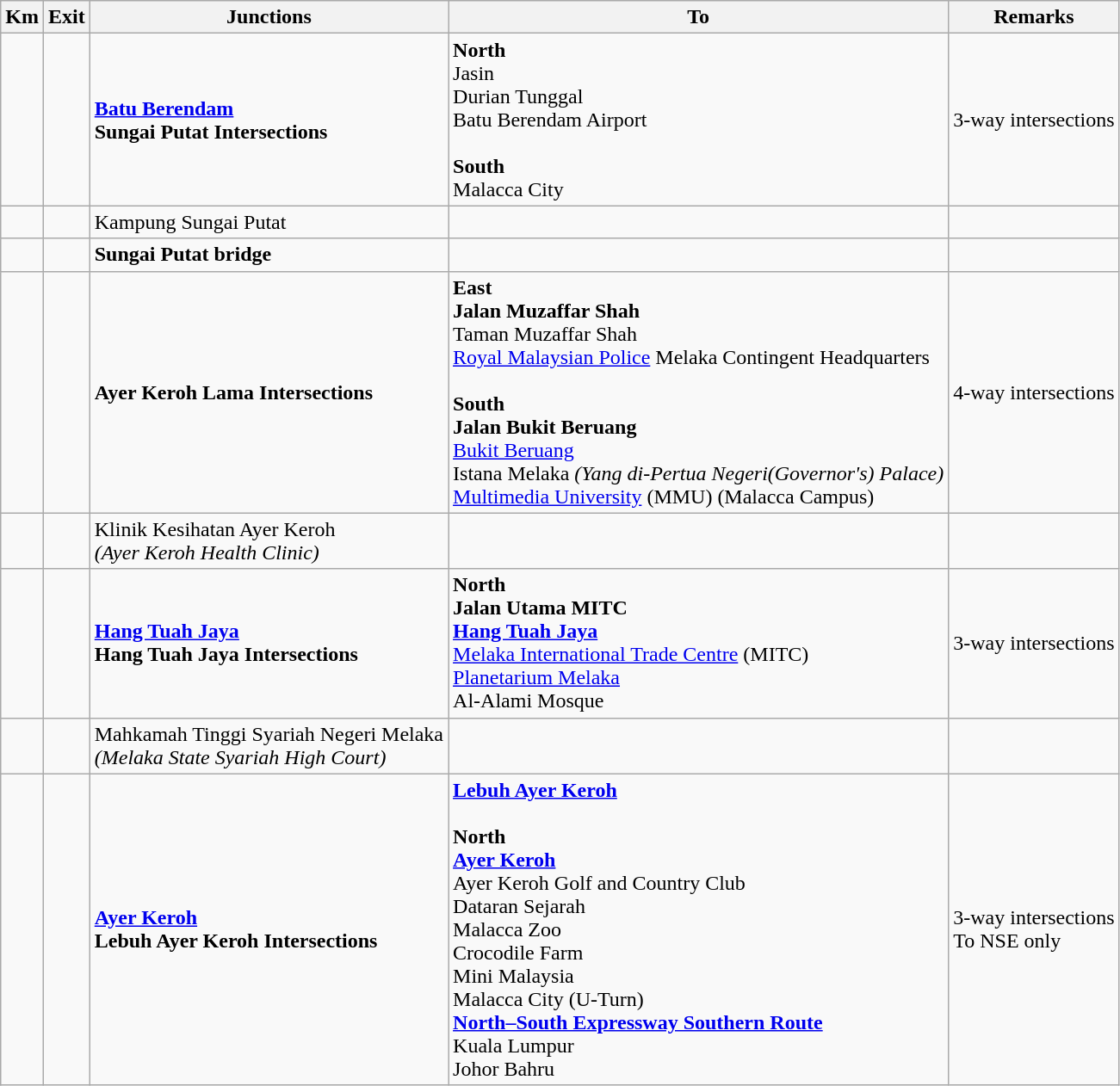<table class="wikitable">
<tr>
<th>Km</th>
<th>Exit</th>
<th>Junctions</th>
<th>To</th>
<th>Remarks</th>
</tr>
<tr>
<td></td>
<td></td>
<td><strong><a href='#'>Batu Berendam</a></strong><br><strong>Sungai Putat Intersections</strong></td>
<td><strong>North</strong><br> Jasin<br> Durian Tunggal<br> Batu Berendam Airport <br><br><strong>South</strong><br> Malacca City</td>
<td>3-way intersections</td>
</tr>
<tr>
<td></td>
<td></td>
<td>Kampung Sungai Putat</td>
<td></td>
<td></td>
</tr>
<tr>
<td></td>
<td></td>
<td><strong>Sungai Putat bridge</strong></td>
<td></td>
<td></td>
</tr>
<tr>
<td></td>
<td></td>
<td><strong>Ayer Keroh Lama Intersections</strong></td>
<td><strong>East</strong><br><strong>Jalan Muzaffar Shah</strong><br>Taman Muzaffar Shah<br><a href='#'>Royal Malaysian Police</a> Melaka Contingent Headquarters<br><br><strong>South</strong><br><strong>Jalan Bukit Beruang</strong><br><a href='#'>Bukit Beruang</a><br>Istana Melaka <em>(Yang di-Pertua Negeri(Governor's) Palace)</em><br><a href='#'>Multimedia University</a> (MMU) (Malacca Campus) </td>
<td>4-way intersections</td>
</tr>
<tr>
<td></td>
<td></td>
<td>Klinik Kesihatan Ayer Keroh <br><em>(Ayer Keroh Health Clinic)</em></td>
<td></td>
<td></td>
</tr>
<tr>
<td></td>
<td></td>
<td><strong><a href='#'>Hang Tuah Jaya</a></strong><br><strong>Hang Tuah Jaya Intersections</strong></td>
<td><strong>North</strong><br><strong>Jalan Utama MITC</strong><br><strong><a href='#'>Hang Tuah Jaya</a></strong><br><a href='#'>Melaka International Trade Centre</a> (MITC)<br><a href='#'>Planetarium Melaka</a><br>Al-Alami Mosque</td>
<td>3-way intersections</td>
</tr>
<tr>
<td></td>
<td></td>
<td>Mahkamah Tinggi Syariah Negeri Melaka<br><em>(Melaka State Syariah High Court)</em></td>
<td></td>
<td></td>
</tr>
<tr>
<td></td>
<td></td>
<td><strong><a href='#'>Ayer Keroh</a></strong><br><strong>Lebuh Ayer Keroh Intersections</strong></td>
<td> <strong><a href='#'>Lebuh Ayer Keroh</a></strong><br><br><strong>North</strong><br><strong><a href='#'>Ayer Keroh</a></strong><br>Ayer Keroh Golf and Country Club<br>Dataran Sejarah<br>Malacca Zoo<br>Crocodile Farm<br>Mini Malaysia<br>Malacca City (U-Turn)<br>  <strong><a href='#'>North–South Expressway Southern Route</a></strong><br>Kuala Lumpur<br>Johor Bahru</td>
<td>3-way intersections<br>To NSE only</td>
</tr>
</table>
